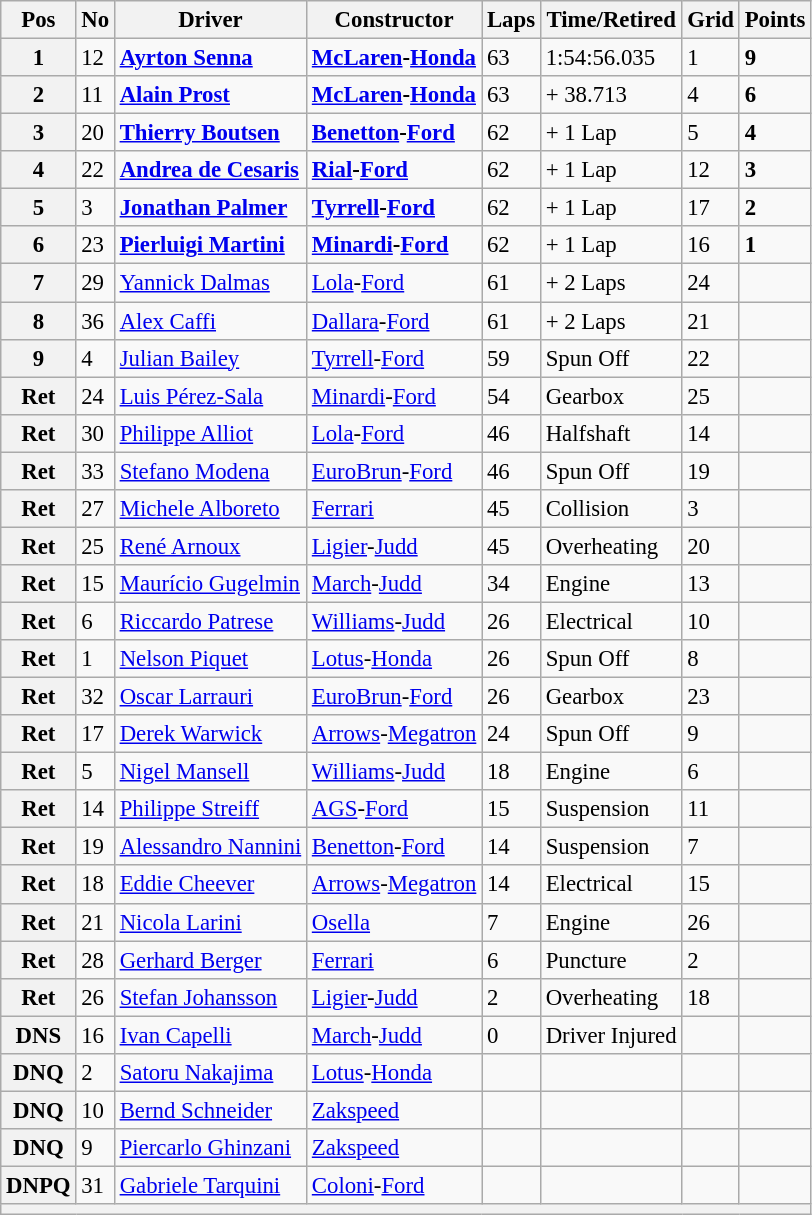<table class="wikitable" style="font-size: 95%;">
<tr>
<th>Pos</th>
<th>No</th>
<th>Driver</th>
<th>Constructor</th>
<th>Laps</th>
<th>Time/Retired</th>
<th>Grid</th>
<th>Points</th>
</tr>
<tr>
<th>1</th>
<td>12</td>
<td> <strong><a href='#'>Ayrton Senna</a></strong></td>
<td><strong><a href='#'>McLaren</a>-<a href='#'>Honda</a></strong></td>
<td>63</td>
<td>1:54:56.035</td>
<td>1</td>
<td><strong>9</strong></td>
</tr>
<tr>
<th>2</th>
<td>11</td>
<td> <strong><a href='#'>Alain Prost</a></strong></td>
<td><strong><a href='#'>McLaren</a>-<a href='#'>Honda</a></strong></td>
<td>63</td>
<td>+ 38.713</td>
<td>4</td>
<td><strong>6</strong></td>
</tr>
<tr>
<th>3</th>
<td>20</td>
<td> <strong><a href='#'>Thierry Boutsen</a></strong></td>
<td><strong><a href='#'>Benetton</a>-<a href='#'>Ford</a></strong></td>
<td>62</td>
<td>+ 1 Lap</td>
<td>5</td>
<td><strong>4</strong></td>
</tr>
<tr>
<th>4</th>
<td>22</td>
<td> <strong><a href='#'>Andrea de Cesaris</a></strong></td>
<td><strong><a href='#'>Rial</a>-<a href='#'>Ford</a></strong></td>
<td>62</td>
<td>+ 1 Lap</td>
<td>12</td>
<td><strong>3</strong></td>
</tr>
<tr>
<th>5</th>
<td>3</td>
<td> <strong><a href='#'>Jonathan Palmer</a></strong></td>
<td><strong><a href='#'>Tyrrell</a>-<a href='#'>Ford</a></strong></td>
<td>62</td>
<td>+ 1 Lap</td>
<td>17</td>
<td><strong>2</strong></td>
</tr>
<tr>
<th>6</th>
<td>23</td>
<td> <strong><a href='#'>Pierluigi Martini</a></strong></td>
<td><strong><a href='#'>Minardi</a>-<a href='#'>Ford</a></strong></td>
<td>62</td>
<td>+ 1 Lap</td>
<td>16</td>
<td><strong>1</strong></td>
</tr>
<tr>
<th>7</th>
<td>29</td>
<td> <a href='#'>Yannick Dalmas</a></td>
<td><a href='#'>Lola</a>-<a href='#'>Ford</a></td>
<td>61</td>
<td>+ 2 Laps</td>
<td>24</td>
<td> </td>
</tr>
<tr>
<th>8</th>
<td>36</td>
<td> <a href='#'>Alex Caffi</a></td>
<td><a href='#'>Dallara</a>-<a href='#'>Ford</a></td>
<td>61</td>
<td>+ 2 Laps</td>
<td>21</td>
<td> </td>
</tr>
<tr>
<th>9</th>
<td>4</td>
<td> <a href='#'>Julian Bailey</a></td>
<td><a href='#'>Tyrrell</a>-<a href='#'>Ford</a></td>
<td>59</td>
<td>Spun Off</td>
<td>22</td>
<td> </td>
</tr>
<tr>
<th>Ret</th>
<td>24</td>
<td> <a href='#'>Luis Pérez-Sala</a></td>
<td><a href='#'>Minardi</a>-<a href='#'>Ford</a></td>
<td>54</td>
<td>Gearbox</td>
<td>25</td>
<td> </td>
</tr>
<tr>
<th>Ret</th>
<td>30</td>
<td> <a href='#'>Philippe Alliot</a></td>
<td><a href='#'>Lola</a>-<a href='#'>Ford</a></td>
<td>46</td>
<td>Halfshaft</td>
<td>14</td>
<td> </td>
</tr>
<tr>
<th>Ret</th>
<td>33</td>
<td> <a href='#'>Stefano Modena</a></td>
<td><a href='#'>EuroBrun</a>-<a href='#'>Ford</a></td>
<td>46</td>
<td>Spun Off</td>
<td>19</td>
<td> </td>
</tr>
<tr>
<th>Ret</th>
<td>27</td>
<td> <a href='#'>Michele Alboreto</a></td>
<td><a href='#'>Ferrari</a></td>
<td>45</td>
<td>Collision</td>
<td>3</td>
<td> </td>
</tr>
<tr>
<th>Ret</th>
<td>25</td>
<td> <a href='#'>René Arnoux</a></td>
<td><a href='#'>Ligier</a>-<a href='#'>Judd</a></td>
<td>45</td>
<td>Overheating</td>
<td>20</td>
<td> </td>
</tr>
<tr>
<th>Ret</th>
<td>15</td>
<td> <a href='#'>Maurício Gugelmin</a></td>
<td><a href='#'>March</a>-<a href='#'>Judd</a></td>
<td>34</td>
<td>Engine</td>
<td>13</td>
<td> </td>
</tr>
<tr>
<th>Ret</th>
<td>6</td>
<td> <a href='#'>Riccardo Patrese</a></td>
<td><a href='#'>Williams</a>-<a href='#'>Judd</a></td>
<td>26</td>
<td>Electrical</td>
<td>10</td>
<td> </td>
</tr>
<tr>
<th>Ret</th>
<td>1</td>
<td> <a href='#'>Nelson Piquet</a></td>
<td><a href='#'>Lotus</a>-<a href='#'>Honda</a></td>
<td>26</td>
<td>Spun Off</td>
<td>8</td>
<td> </td>
</tr>
<tr>
<th>Ret</th>
<td>32</td>
<td> <a href='#'>Oscar Larrauri</a></td>
<td><a href='#'>EuroBrun</a>-<a href='#'>Ford</a></td>
<td>26</td>
<td>Gearbox</td>
<td>23</td>
<td> </td>
</tr>
<tr>
<th>Ret</th>
<td>17</td>
<td> <a href='#'>Derek Warwick</a></td>
<td><a href='#'>Arrows</a>-<a href='#'>Megatron</a></td>
<td>24</td>
<td>Spun Off</td>
<td>9</td>
<td> </td>
</tr>
<tr>
<th>Ret</th>
<td>5</td>
<td> <a href='#'>Nigel Mansell</a></td>
<td><a href='#'>Williams</a>-<a href='#'>Judd</a></td>
<td>18</td>
<td>Engine</td>
<td>6</td>
<td> </td>
</tr>
<tr>
<th>Ret</th>
<td>14</td>
<td> <a href='#'>Philippe Streiff</a></td>
<td><a href='#'>AGS</a>-<a href='#'>Ford</a></td>
<td>15</td>
<td>Suspension</td>
<td>11</td>
<td> </td>
</tr>
<tr>
<th>Ret</th>
<td>19</td>
<td> <a href='#'>Alessandro Nannini</a></td>
<td><a href='#'>Benetton</a>-<a href='#'>Ford</a></td>
<td>14</td>
<td>Suspension</td>
<td>7</td>
<td> </td>
</tr>
<tr>
<th>Ret</th>
<td>18</td>
<td> <a href='#'>Eddie Cheever</a></td>
<td><a href='#'>Arrows</a>-<a href='#'>Megatron</a></td>
<td>14</td>
<td>Electrical</td>
<td>15</td>
<td> </td>
</tr>
<tr>
<th>Ret</th>
<td>21</td>
<td> <a href='#'>Nicola Larini</a></td>
<td><a href='#'>Osella</a></td>
<td>7</td>
<td>Engine</td>
<td>26</td>
<td> </td>
</tr>
<tr>
<th>Ret</th>
<td>28</td>
<td> <a href='#'>Gerhard Berger</a></td>
<td><a href='#'>Ferrari</a></td>
<td>6</td>
<td>Puncture</td>
<td>2</td>
<td> </td>
</tr>
<tr>
<th>Ret</th>
<td>26</td>
<td> <a href='#'>Stefan Johansson</a></td>
<td><a href='#'>Ligier</a>-<a href='#'>Judd</a></td>
<td>2</td>
<td>Overheating</td>
<td>18</td>
<td> </td>
</tr>
<tr>
<th>DNS</th>
<td>16</td>
<td> <a href='#'>Ivan Capelli</a></td>
<td><a href='#'>March</a>-<a href='#'>Judd</a></td>
<td>0</td>
<td>Driver Injured</td>
<td></td>
<td> </td>
</tr>
<tr>
<th>DNQ</th>
<td>2</td>
<td> <a href='#'>Satoru Nakajima</a></td>
<td><a href='#'>Lotus</a>-<a href='#'>Honda</a></td>
<td> </td>
<td> </td>
<td></td>
<td> </td>
</tr>
<tr>
<th>DNQ</th>
<td>10</td>
<td> <a href='#'>Bernd Schneider</a></td>
<td><a href='#'>Zakspeed</a></td>
<td> </td>
<td> </td>
<td></td>
<td> </td>
</tr>
<tr>
<th>DNQ</th>
<td>9</td>
<td> <a href='#'>Piercarlo Ghinzani</a></td>
<td><a href='#'>Zakspeed</a></td>
<td> </td>
<td> </td>
<td></td>
<td> </td>
</tr>
<tr>
<th>DNPQ</th>
<td>31</td>
<td> <a href='#'>Gabriele Tarquini</a></td>
<td><a href='#'>Coloni</a>-<a href='#'>Ford</a></td>
<td> </td>
<td> </td>
<td></td>
<td> </td>
</tr>
<tr>
<th colspan="8"></th>
</tr>
</table>
